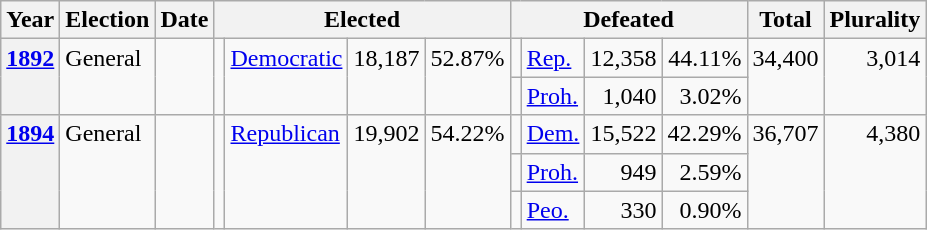<table class=wikitable>
<tr>
<th>Year</th>
<th>Election</th>
<th>Date</th>
<th ! colspan="4">Elected</th>
<th ! colspan="4">Defeated</th>
<th>Total</th>
<th>Plurality</th>
</tr>
<tr>
<th rowspan="2" valign="top"><a href='#'>1892</a></th>
<td rowspan="2" valign="top">General</td>
<td rowspan="2" valign="top"></td>
<td rowspan="2" valign="top"></td>
<td rowspan="2" valign="top" ><a href='#'>Democratic</a></td>
<td rowspan="2" valign="top" align="right">18,187</td>
<td rowspan="2" valign="top" align="right">52.87%</td>
<td valign="top"></td>
<td valign="top" ><a href='#'>Rep.</a></td>
<td valign="top" align="right">12,358</td>
<td valign="top" align="right">44.11%</td>
<td rowspan="2" valign="top" align="right">34,400</td>
<td rowspan="2" valign="top" align="right">3,014</td>
</tr>
<tr>
<td valign="top"></td>
<td valign="top" ><a href='#'>Proh.</a></td>
<td valign="top" align="right">1,040</td>
<td valign="top" align="right">3.02%</td>
</tr>
<tr>
<th rowspan="3" valign="top"><a href='#'>1894</a></th>
<td rowspan="3" valign="top">General</td>
<td rowspan="3" valign="top"></td>
<td rowspan="3" valign="top"></td>
<td rowspan="3" valign="top" ><a href='#'>Republican</a></td>
<td rowspan="3" valign="top" align="right">19,902</td>
<td rowspan="3" valign="top" align="right">54.22%</td>
<td valign="top"></td>
<td valign="top" ><a href='#'>Dem.</a></td>
<td valign="top" align="right">15,522</td>
<td valign="top" align="right">42.29%</td>
<td rowspan="3" valign="top" align="right">36,707</td>
<td rowspan="3" valign="top" align="right">4,380</td>
</tr>
<tr>
<td valign="top"></td>
<td valign="top" ><a href='#'>Proh.</a></td>
<td valign="top" align="right">949</td>
<td valign="top" align="right">2.59%</td>
</tr>
<tr>
<td valign="top"></td>
<td valign="top" ><a href='#'>Peo.</a></td>
<td valign="top" align="right">330</td>
<td valign="top" align="right">0.90%</td>
</tr>
</table>
